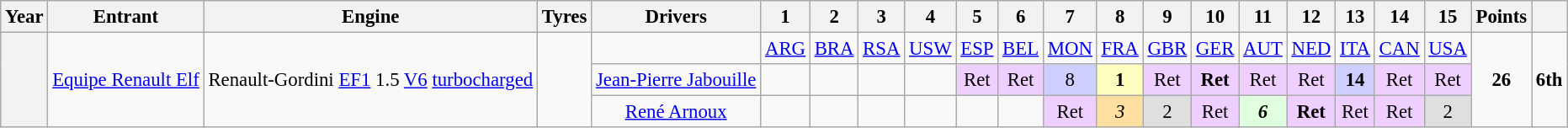<table class="wikitable" style="text-align:center; font-size:95%">
<tr>
<th>Year</th>
<th>Entrant</th>
<th>Engine</th>
<th>Tyres</th>
<th>Drivers</th>
<th>1</th>
<th>2</th>
<th>3</th>
<th>4</th>
<th>5</th>
<th>6</th>
<th>7</th>
<th>8</th>
<th>9</th>
<th>10</th>
<th>11</th>
<th>12</th>
<th>13</th>
<th>14</th>
<th>15</th>
<th>Points</th>
<th></th>
</tr>
<tr>
<th rowspan="3"></th>
<td rowspan="3"><a href='#'>Equipe Renault Elf</a></td>
<td rowspan="3">Renault-Gordini <a href='#'>EF1</a> 1.5 <a href='#'>V6</a> <a href='#'>turbocharged</a></td>
<td rowspan="3"></td>
<td></td>
<td><a href='#'>ARG</a></td>
<td><a href='#'>BRA</a></td>
<td><a href='#'>RSA</a></td>
<td><a href='#'>USW</a></td>
<td><a href='#'>ESP</a></td>
<td><a href='#'>BEL</a></td>
<td><a href='#'>MON</a></td>
<td><a href='#'>FRA</a></td>
<td><a href='#'>GBR</a></td>
<td><a href='#'>GER</a></td>
<td><a href='#'>AUT</a></td>
<td><a href='#'>NED</a></td>
<td><a href='#'>ITA</a></td>
<td><a href='#'>CAN</a></td>
<td><a href='#'>USA</a></td>
<td rowspan="3"><strong>26</strong></td>
<td rowspan="3"><strong>6th</strong></td>
</tr>
<tr>
<td> <a href='#'>Jean-Pierre Jabouille</a></td>
<td></td>
<td></td>
<td></td>
<td></td>
<td style="background:#EFCFFF;">Ret</td>
<td style="background:#EFCFFF;">Ret</td>
<td style="background:#CFCFFF;">8</td>
<td style="background:#FFFFBF;"><strong>1</strong></td>
<td style="background:#EFCFFF;">Ret</td>
<td style="background:#EFCFFF;"><strong>Ret</strong></td>
<td style="background:#EFCFFF;">Ret</td>
<td style="background:#EFCFFF;">Ret</td>
<td style="background:#CFCFFF;"><strong>14</strong></td>
<td style="background:#EFCFFF;">Ret</td>
<td style="background:#EFCFFF;">Ret</td>
</tr>
<tr>
<td> <a href='#'>René Arnoux</a></td>
<td></td>
<td></td>
<td></td>
<td></td>
<td></td>
<td></td>
<td style="background:#EFCFFF;">Ret</td>
<td style="background:#FFDF9F;"><em>3</em></td>
<td style="background:#DFDFDF;">2</td>
<td style="background:#EFCFFF;">Ret</td>
<td style="background:#DFFFDF;"><strong><em>6</em></strong></td>
<td style="background:#EFCFFF;"><strong>Ret</strong></td>
<td style="background:#EFCFFF;">Ret</td>
<td style="background:#EFCFFF;">Ret</td>
<td style="background:#DFDFDF;">2</td>
</tr>
</table>
